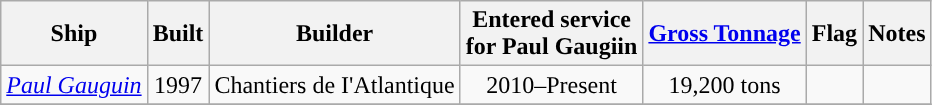<table class="wikitable sortable">
<tr>
<th>Ship</th>
<th>Built</th>
<th>Builder</th>
<th>Entered service <br>for Paul Gaugiin</th>
<th><a href='#'>Gross Tonnage</a></th>
<th>Flag</th>
<th>Notes</th>
</tr>
<tr>
<td><a href='#'><em>Paul Gauguin</em></a></td>
<td style="text-align:Center;">1997</td>
<td align="Left">Chantiers de I'Atlantique</td>
<td style="text-align:Center;">2010–Present</td>
<td style="text-align:Center;">19,200 tons</td>
<td align="Center"></td>
<td style="text-align:Center;"></td>
</tr>
<tr>
</tr>
</table>
